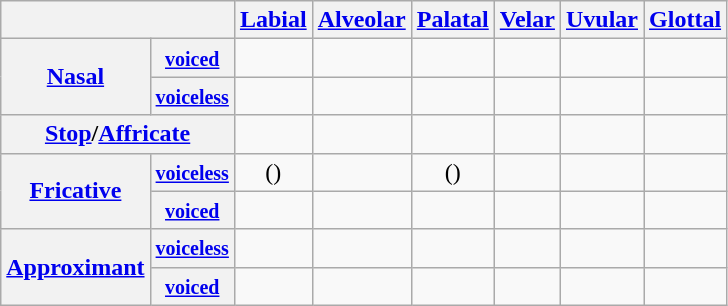<table class="wikitable" style="text-align:center">
<tr>
<th colspan="2"></th>
<th><a href='#'>Labial</a></th>
<th><a href='#'>Alveolar</a></th>
<th><a href='#'>Palatal</a></th>
<th><a href='#'>Velar</a></th>
<th><a href='#'>Uvular</a></th>
<th><a href='#'>Glottal</a></th>
</tr>
<tr>
<th rowspan="2"><a href='#'>Nasal</a></th>
<th><small><a href='#'>voiced</a></small></th>
<td></td>
<td></td>
<td></td>
<td></td>
<td></td>
<td></td>
</tr>
<tr>
<th><small><a href='#'>voiceless</a></small></th>
<td></td>
<td></td>
<td></td>
<td></td>
<td></td>
<td></td>
</tr>
<tr>
<th colspan="2"><a href='#'>Stop</a>/<a href='#'>Affricate</a></th>
<td></td>
<td></td>
<td></td>
<td></td>
<td></td>
<td></td>
</tr>
<tr>
<th rowspan="2"><a href='#'>Fricative</a></th>
<th><a href='#'><small>voiceless</small></a></th>
<td>()</td>
<td></td>
<td>()</td>
<td></td>
<td></td>
<td></td>
</tr>
<tr>
<th><a href='#'><small>voiced</small></a></th>
<td></td>
<td></td>
<td></td>
<td></td>
<td></td>
<td></td>
</tr>
<tr>
<th rowspan="2"><a href='#'>Approximant</a></th>
<th><a href='#'><small>voiceless</small></a></th>
<td></td>
<td></td>
<td></td>
<td></td>
<td></td>
<td></td>
</tr>
<tr>
<th><a href='#'><small>voiced</small></a></th>
<td></td>
<td></td>
<td></td>
<td></td>
<td></td>
<td></td>
</tr>
</table>
